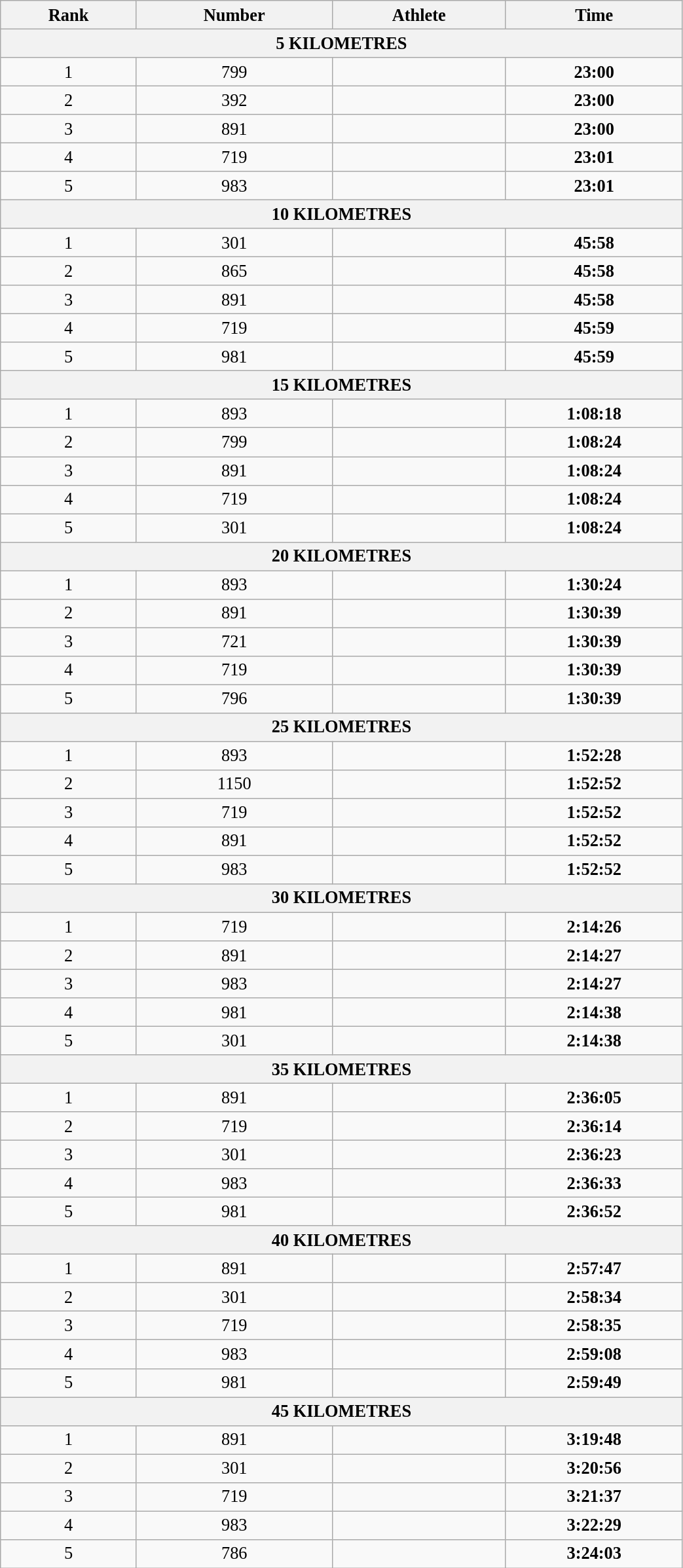<table class="wikitable" style=" text-align:center; font-size:110%;" width="55%">
<tr>
<th>Rank</th>
<th>Number</th>
<th>Athlete</th>
<th>Time</th>
</tr>
<tr>
<th colspan="4">5 KILOMETRES</th>
</tr>
<tr>
<td>1</td>
<td>799</td>
<td align=left></td>
<td><strong>23:00</strong></td>
</tr>
<tr>
<td>2</td>
<td>392</td>
<td align=left></td>
<td><strong>23:00</strong></td>
</tr>
<tr>
<td>3</td>
<td>891</td>
<td align=left></td>
<td><strong>23:00</strong></td>
</tr>
<tr>
<td>4</td>
<td>719</td>
<td align=left></td>
<td><strong>23:01</strong></td>
</tr>
<tr>
<td>5</td>
<td>983</td>
<td align=left></td>
<td><strong>23:01</strong></td>
</tr>
<tr>
<th colspan="4">10 KILOMETRES</th>
</tr>
<tr>
<td>1</td>
<td>301</td>
<td align=left></td>
<td><strong>45:58</strong></td>
</tr>
<tr>
<td>2</td>
<td>865</td>
<td align=left></td>
<td><strong>45:58</strong></td>
</tr>
<tr>
<td>3</td>
<td>891</td>
<td align=left></td>
<td><strong>45:58</strong></td>
</tr>
<tr>
<td>4</td>
<td>719</td>
<td align=left></td>
<td><strong>45:59</strong></td>
</tr>
<tr>
<td>5</td>
<td>981</td>
<td align=left></td>
<td><strong>45:59</strong></td>
</tr>
<tr>
<th colspan="4">15 KILOMETRES</th>
</tr>
<tr>
<td>1</td>
<td>893</td>
<td align=left></td>
<td><strong>1:08:18</strong></td>
</tr>
<tr>
<td>2</td>
<td>799</td>
<td align=left></td>
<td><strong>1:08:24</strong></td>
</tr>
<tr>
<td>3</td>
<td>891</td>
<td align=left></td>
<td><strong>1:08:24</strong></td>
</tr>
<tr>
<td>4</td>
<td>719</td>
<td align=left></td>
<td><strong>1:08:24</strong></td>
</tr>
<tr>
<td>5</td>
<td>301</td>
<td align=left></td>
<td><strong>1:08:24</strong></td>
</tr>
<tr>
<th colspan="4">20 KILOMETRES</th>
</tr>
<tr>
<td>1</td>
<td>893</td>
<td align=left></td>
<td><strong>1:30:24</strong></td>
</tr>
<tr>
<td>2</td>
<td>891</td>
<td align=left></td>
<td><strong>1:30:39</strong></td>
</tr>
<tr>
<td>3</td>
<td>721</td>
<td align=left></td>
<td><strong>1:30:39</strong></td>
</tr>
<tr>
<td>4</td>
<td>719</td>
<td align=left></td>
<td><strong>1:30:39</strong></td>
</tr>
<tr>
<td>5</td>
<td>796</td>
<td align=left></td>
<td><strong>1:30:39</strong></td>
</tr>
<tr>
<th colspan="4">25 KILOMETRES</th>
</tr>
<tr>
<td>1</td>
<td>893</td>
<td align=left></td>
<td><strong>1:52:28</strong></td>
</tr>
<tr>
<td>2</td>
<td>1150</td>
<td align=left></td>
<td><strong>1:52:52</strong></td>
</tr>
<tr>
<td>3</td>
<td>719</td>
<td align=left></td>
<td><strong>1:52:52</strong></td>
</tr>
<tr>
<td>4</td>
<td>891</td>
<td align=left></td>
<td><strong>1:52:52</strong></td>
</tr>
<tr>
<td>5</td>
<td>983</td>
<td align=left></td>
<td><strong>1:52:52</strong></td>
</tr>
<tr>
<th colspan="4">30 KILOMETRES</th>
</tr>
<tr>
<td>1</td>
<td>719</td>
<td align=left></td>
<td><strong>2:14:26</strong></td>
</tr>
<tr>
<td>2</td>
<td>891</td>
<td align=left></td>
<td><strong>2:14:27</strong></td>
</tr>
<tr>
<td>3</td>
<td>983</td>
<td align=left></td>
<td><strong>2:14:27</strong></td>
</tr>
<tr>
<td>4</td>
<td>981</td>
<td align=left></td>
<td><strong>2:14:38</strong></td>
</tr>
<tr>
<td>5</td>
<td>301</td>
<td align=left></td>
<td><strong>2:14:38</strong></td>
</tr>
<tr>
<th colspan="4">35 KILOMETRES</th>
</tr>
<tr>
<td>1</td>
<td>891</td>
<td align=left></td>
<td><strong>2:36:05</strong></td>
</tr>
<tr>
<td>2</td>
<td>719</td>
<td align=left></td>
<td><strong>2:36:14</strong></td>
</tr>
<tr>
<td>3</td>
<td>301</td>
<td align=left></td>
<td><strong>2:36:23</strong></td>
</tr>
<tr>
<td>4</td>
<td>983</td>
<td align=left></td>
<td><strong>2:36:33</strong></td>
</tr>
<tr>
<td>5</td>
<td>981</td>
<td align=left></td>
<td><strong>2:36:52</strong></td>
</tr>
<tr>
<th colspan="4">40 KILOMETRES</th>
</tr>
<tr>
<td>1</td>
<td>891</td>
<td align=left></td>
<td><strong>2:57:47</strong></td>
</tr>
<tr>
<td>2</td>
<td>301</td>
<td align=left></td>
<td><strong>2:58:34</strong></td>
</tr>
<tr>
<td>3</td>
<td>719</td>
<td align=left></td>
<td><strong>2:58:35</strong></td>
</tr>
<tr>
<td>4</td>
<td>983</td>
<td align=left></td>
<td><strong>2:59:08</strong></td>
</tr>
<tr>
<td>5</td>
<td>981</td>
<td align=left></td>
<td><strong>2:59:49</strong></td>
</tr>
<tr>
<th colspan="4">45 KILOMETRES</th>
</tr>
<tr>
<td>1</td>
<td>891</td>
<td align=left></td>
<td><strong>3:19:48</strong></td>
</tr>
<tr>
<td>2</td>
<td>301</td>
<td align=left></td>
<td><strong>3:20:56</strong></td>
</tr>
<tr>
<td>3</td>
<td>719</td>
<td align=left></td>
<td><strong>3:21:37</strong></td>
</tr>
<tr>
<td>4</td>
<td>983</td>
<td align=left></td>
<td><strong>3:22:29</strong></td>
</tr>
<tr>
<td>5</td>
<td>786</td>
<td align=left></td>
<td><strong>3:24:03</strong></td>
</tr>
</table>
